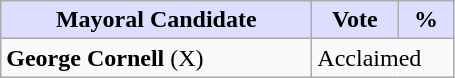<table class="wikitable">
<tr>
<th style="background:#ddf; width:200px;">Mayoral Candidate</th>
<th style="background:#ddf; width:50px;">Vote</th>
<th style="background:#ddf; width:30px;">%</th>
</tr>
<tr>
<td><strong>George Cornell</strong> (X)</td>
<td colspan="2">Acclaimed</td>
</tr>
</table>
